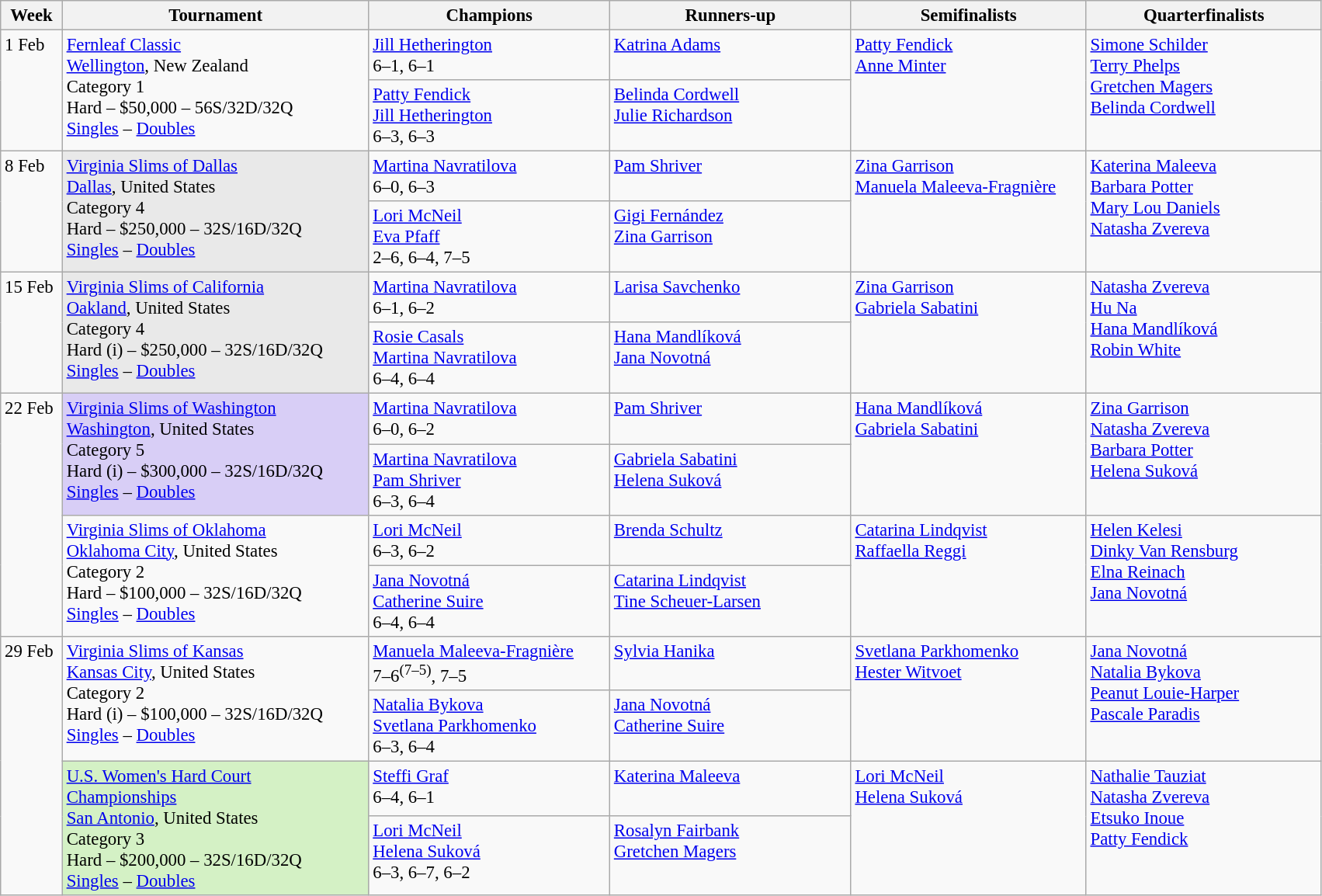<table class=wikitable style=font-size:95%>
<tr>
<th style="width:46px;">Week</th>
<th style="width:256px;">Tournament</th>
<th style="width:200px;">Champions</th>
<th style="width:200px;">Runners-up</th>
<th style="width:195px;">Semifinalists</th>
<th style="width:195px;">Quarterfinalists</th>
</tr>
<tr valign="top">
<td rowspan=2>1 Feb</td>
<td rowspan=2><a href='#'>Fernleaf Classic</a><br><a href='#'>Wellington</a>, New Zealand<br>Category 1 <br>Hard – $50,000 – 56S/32D/32Q <br><a href='#'>Singles</a> – <a href='#'>Doubles</a></td>
<td> <a href='#'>Jill Hetherington</a><br>6–1, 6–1</td>
<td> <a href='#'>Katrina Adams</a></td>
<td rowspan=2> <a href='#'>Patty Fendick</a><br> <a href='#'>Anne Minter</a></td>
<td rowspan=2> <a href='#'>Simone Schilder</a><br> <a href='#'>Terry Phelps</a><br> <a href='#'>Gretchen Magers</a><br> <a href='#'>Belinda Cordwell</a></td>
</tr>
<tr valign="top">
<td> <a href='#'>Patty Fendick</a><br> <a href='#'>Jill Hetherington</a><br>6–3, 6–3</td>
<td> <a href='#'>Belinda Cordwell</a><br> <a href='#'>Julie Richardson</a></td>
</tr>
<tr valign="top">
<td rowspan=2>8 Feb</td>
<td rowspan=2 style="background:#E9E9E9;"><a href='#'>Virginia Slims of Dallas</a><br><a href='#'>Dallas</a>, United States<br>Category 4 <br>Hard – $250,000 – 32S/16D/32Q <br><a href='#'>Singles</a> – <a href='#'>Doubles</a></td>
<td> <a href='#'>Martina Navratilova</a><br>6–0, 6–3</td>
<td> <a href='#'>Pam Shriver</a></td>
<td rowspan=2> <a href='#'>Zina Garrison</a><br> <a href='#'>Manuela Maleeva-Fragnière</a></td>
<td rowspan=2> <a href='#'>Katerina Maleeva</a><br> <a href='#'>Barbara Potter</a><br> <a href='#'>Mary Lou Daniels</a><br> <a href='#'>Natasha Zvereva</a></td>
</tr>
<tr valign="top">
<td> <a href='#'>Lori McNeil</a> <br>  <a href='#'>Eva Pfaff</a><br>2–6, 6–4, 7–5</td>
<td> <a href='#'>Gigi Fernández</a><br> <a href='#'>Zina Garrison</a></td>
</tr>
<tr valign=top>
<td rowspan=2>15 Feb</td>
<td rowspan=2 style="background:#E9E9E9;"><a href='#'>Virginia Slims of California</a><br><a href='#'>Oakland</a>, United States<br>Category 4 <br>Hard (i) – $250,000 – 32S/16D/32Q <br><a href='#'>Singles</a> – <a href='#'>Doubles</a></td>
<td> <a href='#'>Martina Navratilova</a> <br> 6–1, 6–2</td>
<td> <a href='#'>Larisa Savchenko</a></td>
<td rowspan=2> <a href='#'>Zina Garrison</a><br> <a href='#'>Gabriela Sabatini</a></td>
<td rowspan=2> <a href='#'>Natasha Zvereva</a><br>  <a href='#'>Hu Na</a> <br>  <a href='#'>Hana Mandlíková</a><br>  <a href='#'>Robin White</a></td>
</tr>
<tr valign=top>
<td> <a href='#'>Rosie Casals</a><br> <a href='#'>Martina Navratilova</a><br>6–4, 6–4</td>
<td> <a href='#'>Hana Mandlíková</a><br> <a href='#'>Jana Novotná</a></td>
</tr>
<tr valign="top">
<td rowspan=4>22 Feb</td>
<td rowspan=2 style="background:#d8cef6;"><a href='#'>Virginia Slims of Washington</a><br><a href='#'>Washington</a>, United States<br>Category 5 <br>Hard (i) – $300,000 – 32S/16D/32Q <br><a href='#'>Singles</a> – <a href='#'>Doubles</a></td>
<td> <a href='#'>Martina Navratilova</a><br>6–0, 6–2</td>
<td> <a href='#'>Pam Shriver</a></td>
<td rowspan=2> <a href='#'>Hana Mandlíková</a><br> <a href='#'>Gabriela Sabatini</a></td>
<td rowspan=2> <a href='#'>Zina Garrison</a><br> <a href='#'>Natasha Zvereva</a><br> <a href='#'>Barbara Potter</a><br> <a href='#'>Helena Suková</a></td>
</tr>
<tr valign="top">
<td> <a href='#'>Martina Navratilova</a><br> <a href='#'>Pam Shriver</a><br>6–3, 6–4</td>
<td> <a href='#'>Gabriela Sabatini</a><br> <a href='#'>Helena Suková</a></td>
</tr>
<tr valign=top>
<td rowspan=2><a href='#'>Virginia Slims of Oklahoma</a><br><a href='#'>Oklahoma City</a>, United States<br>Category 2 <br>Hard – $100,000 – 32S/16D/32Q <br><a href='#'>Singles</a> – <a href='#'>Doubles</a></td>
<td> <a href='#'>Lori McNeil</a> <br>6–3, 6–2</td>
<td> <a href='#'>Brenda Schultz</a></td>
<td rowspan=2> <a href='#'>Catarina Lindqvist</a><br>  <a href='#'>Raffaella Reggi</a></td>
<td rowspan=2> <a href='#'>Helen Kelesi</a><br>  <a href='#'>Dinky Van Rensburg</a><br>  <a href='#'>Elna Reinach</a><br>  <a href='#'>Jana Novotná</a></td>
</tr>
<tr valign=top>
<td> <a href='#'>Jana Novotná</a><br> <a href='#'>Catherine Suire</a><br>6–4, 6–4</td>
<td> <a href='#'>Catarina Lindqvist</a><br> <a href='#'>Tine Scheuer-Larsen</a></td>
</tr>
<tr valign="top">
<td rowspan=4>29 Feb</td>
<td rowspan=2><a href='#'>Virginia Slims of Kansas</a><br><a href='#'>Kansas City</a>, United States <br>Category 2 <br>Hard (i) – $100,000 – 32S/16D/32Q <br><a href='#'>Singles</a> – <a href='#'>Doubles</a></td>
<td> <a href='#'>Manuela Maleeva-Fragnière</a> <br>7–6<sup>(7–5)</sup>, 7–5</td>
<td> <a href='#'>Sylvia Hanika</a></td>
<td rowspan=2> <a href='#'>Svetlana Parkhomenko</a> <br> <a href='#'>Hester Witvoet</a></td>
<td rowspan=2> <a href='#'>Jana Novotná</a> <br> <a href='#'>Natalia Bykova</a><br>  <a href='#'>Peanut Louie-Harper</a>  <br> <a href='#'>Pascale Paradis</a></td>
</tr>
<tr valign="top">
<td> <a href='#'>Natalia Bykova</a> <br>  <a href='#'>Svetlana Parkhomenko</a> <br>6–3, 6–4</td>
<td> <a href='#'>Jana Novotná</a><br> <a href='#'>Catherine Suire</a></td>
</tr>
<tr valign="top">
<td rowspan=2 style="background:#D4F1C5;"><a href='#'>U.S. Women's Hard Court Championships</a><br><a href='#'>San Antonio</a>, United States<br>Category 3 <br>Hard – $200,000 – 32S/16D/32Q <br><a href='#'>Singles</a> – <a href='#'>Doubles</a></td>
<td> <a href='#'>Steffi Graf</a><br>6–4, 6–1</td>
<td> <a href='#'>Katerina Maleeva</a></td>
<td rowspan=2> <a href='#'>Lori McNeil</a><br> <a href='#'>Helena Suková</a></td>
<td rowspan=2> <a href='#'>Nathalie Tauziat</a><br> <a href='#'>Natasha Zvereva</a><br> <a href='#'>Etsuko Inoue</a><br> <a href='#'>Patty Fendick</a></td>
</tr>
<tr valign="top">
<td> <a href='#'>Lori McNeil</a><br> <a href='#'>Helena Suková</a><br> 6–3, 6–7, 6–2</td>
<td> <a href='#'>Rosalyn Fairbank</a><br> <a href='#'>Gretchen Magers</a></td>
</tr>
</table>
